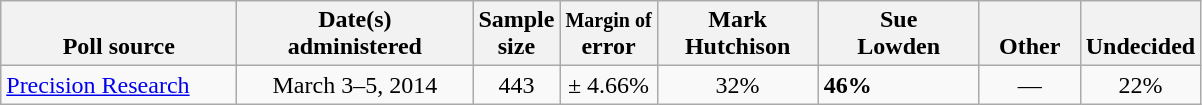<table class="wikitable">
<tr valign= bottom>
<th style="width:150px;">Poll source</th>
<th style="width:150px;">Date(s)<br>administered</th>
<th class=small>Sample<br>size</th>
<th><small>Margin of</small><br>error</th>
<th style="width:100px;">Mark<br>Hutchison</th>
<th style="width:100px;">Sue<br>Lowden</th>
<th style="width:60px;">Other</th>
<th style="width:60px;">Undecided</th>
</tr>
<tr>
<td><a href='#'>Precision Research</a></td>
<td align=center>March 3–5, 2014</td>
<td align=center>443</td>
<td align=center>± 4.66%</td>
<td align=center>32%</td>
<td><strong>46%</strong></td>
<td align=center>—</td>
<td align=center>22%</td>
</tr>
</table>
